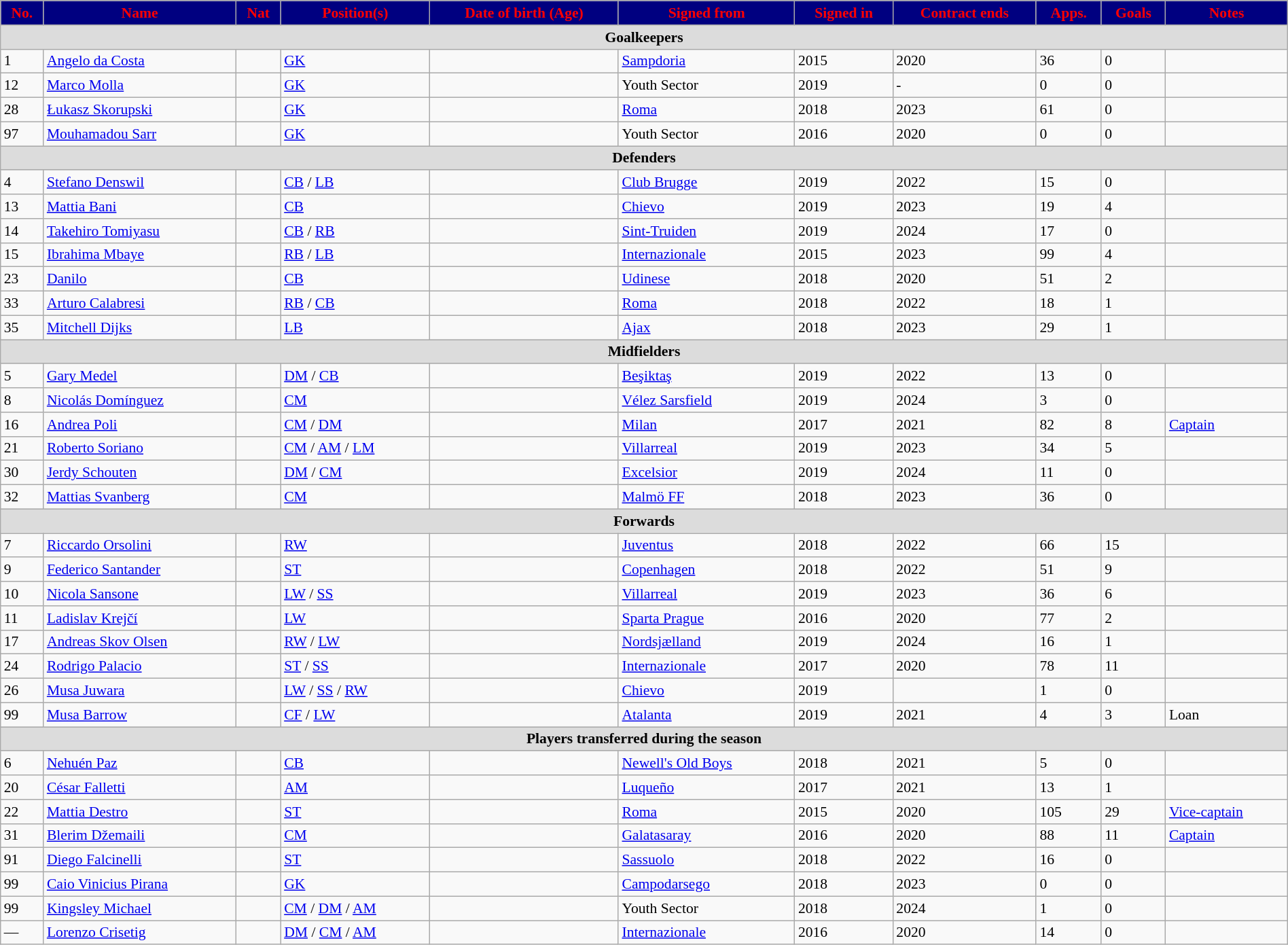<table class="wikitable" style="text-align:left; font-size:90%; width:100%;">
<tr>
<th style="background:#000080; color:red; text-align:center;">No.</th>
<th style="background:#000080; color:red; text-align:center;">Name</th>
<th style="background:#000080; color:red; text-align:center;">Nat</th>
<th style="background:#000080; color:red; text-align:center;">Position(s)</th>
<th style="background:#000080; color:red; text-align:center;">Date of birth (Age)</th>
<th style="background:#000080; color:red; text-align:center;">Signed from</th>
<th style="background:#000080; color:red; text-align:center;">Signed in</th>
<th style="background:#000080; color:red; text-align:center;">Contract ends</th>
<th style="background:#000080; color:red; text-align:center;">Apps.</th>
<th style="background:#000080; color:red; text-align:center;">Goals</th>
<th style="background:#000080; color:red; text-align:center;">Notes</th>
</tr>
<tr>
<th colspan=11 style="background:#DCDCDC; text-align:center">Goalkeepers</th>
</tr>
<tr>
<td>1</td>
<td><a href='#'>Angelo da Costa</a></td>
<td></td>
<td><a href='#'>GK</a></td>
<td></td>
<td> <a href='#'>Sampdoria</a></td>
<td>2015</td>
<td>2020</td>
<td>36</td>
<td>0</td>
<td></td>
</tr>
<tr>
<td>12</td>
<td><a href='#'>Marco Molla</a></td>
<td></td>
<td><a href='#'>GK</a></td>
<td></td>
<td> Youth Sector</td>
<td>2019</td>
<td>-</td>
<td>0</td>
<td>0</td>
<td></td>
</tr>
<tr>
<td>28</td>
<td><a href='#'>Łukasz Skorupski</a></td>
<td></td>
<td><a href='#'>GK</a></td>
<td></td>
<td> <a href='#'>Roma</a></td>
<td>2018</td>
<td>2023</td>
<td>61</td>
<td>0</td>
<td></td>
</tr>
<tr>
<td>97</td>
<td><a href='#'>Mouhamadou Sarr</a></td>
<td></td>
<td><a href='#'>GK</a></td>
<td></td>
<td> Youth Sector</td>
<td>2016</td>
<td>2020</td>
<td>0</td>
<td>0</td>
<td></td>
</tr>
<tr>
<th colspan=11 style="background:#DCDCDC; text-align:center">Defenders</th>
</tr>
<tr>
<td>4</td>
<td><a href='#'>Stefano Denswil</a></td>
<td></td>
<td><a href='#'>CB</a> / <a href='#'>LB</a></td>
<td></td>
<td> <a href='#'>Club Brugge</a></td>
<td>2019</td>
<td>2022</td>
<td>15</td>
<td>0</td>
<td></td>
</tr>
<tr>
<td>13</td>
<td><a href='#'>Mattia Bani</a></td>
<td></td>
<td><a href='#'>CB</a></td>
<td></td>
<td> <a href='#'>Chievo</a></td>
<td>2019</td>
<td>2023</td>
<td>19</td>
<td>4</td>
<td></td>
</tr>
<tr>
<td>14</td>
<td><a href='#'>Takehiro Tomiyasu</a></td>
<td></td>
<td><a href='#'>CB</a> / <a href='#'>RB</a></td>
<td></td>
<td> <a href='#'>Sint-Truiden</a></td>
<td>2019</td>
<td>2024</td>
<td>17</td>
<td>0</td>
<td></td>
</tr>
<tr>
<td>15</td>
<td><a href='#'>Ibrahima Mbaye</a></td>
<td></td>
<td><a href='#'>RB</a> / <a href='#'>LB</a></td>
<td></td>
<td> <a href='#'>Internazionale</a></td>
<td>2015</td>
<td>2023</td>
<td>99</td>
<td>4</td>
<td></td>
</tr>
<tr>
<td>23</td>
<td><a href='#'>Danilo</a></td>
<td></td>
<td><a href='#'>CB</a></td>
<td></td>
<td> <a href='#'>Udinese</a></td>
<td>2018</td>
<td>2020</td>
<td>51</td>
<td>2</td>
<td></td>
</tr>
<tr>
<td>33</td>
<td><a href='#'>Arturo Calabresi</a></td>
<td></td>
<td><a href='#'>RB</a> / <a href='#'>CB</a></td>
<td></td>
<td> <a href='#'>Roma</a></td>
<td>2018</td>
<td>2022</td>
<td>18</td>
<td>1</td>
<td></td>
</tr>
<tr>
<td>35</td>
<td><a href='#'>Mitchell Dijks</a></td>
<td></td>
<td><a href='#'>LB</a></td>
<td></td>
<td> <a href='#'>Ajax</a></td>
<td>2018</td>
<td>2023</td>
<td>29</td>
<td>1</td>
<td></td>
</tr>
<tr>
<th colspan=11 style="background:#DCDCDC; text-align:center">Midfielders</th>
</tr>
<tr>
<td>5</td>
<td><a href='#'>Gary Medel</a></td>
<td></td>
<td><a href='#'>DM</a> / <a href='#'>CB</a></td>
<td></td>
<td> <a href='#'>Beşiktaş</a></td>
<td>2019</td>
<td>2022</td>
<td>13</td>
<td>0</td>
<td></td>
</tr>
<tr>
<td>8</td>
<td><a href='#'>Nicolás Domínguez</a></td>
<td></td>
<td><a href='#'>CM</a></td>
<td></td>
<td> <a href='#'>Vélez Sarsfield</a></td>
<td>2019</td>
<td>2024</td>
<td>3</td>
<td>0</td>
<td></td>
</tr>
<tr>
<td>16</td>
<td><a href='#'>Andrea Poli</a></td>
<td></td>
<td><a href='#'>CM</a> / <a href='#'>DM</a></td>
<td></td>
<td> <a href='#'>Milan</a></td>
<td>2017</td>
<td>2021</td>
<td>82</td>
<td>8</td>
<td><a href='#'>Captain</a></td>
</tr>
<tr>
<td>21</td>
<td><a href='#'>Roberto Soriano</a></td>
<td></td>
<td><a href='#'>CM</a> / <a href='#'>AM</a> / <a href='#'>LM</a></td>
<td></td>
<td> <a href='#'>Villarreal</a></td>
<td>2019</td>
<td>2023</td>
<td>34</td>
<td>5</td>
<td></td>
</tr>
<tr>
<td>30</td>
<td><a href='#'>Jerdy Schouten</a></td>
<td></td>
<td><a href='#'>DM</a> / <a href='#'>CM</a></td>
<td></td>
<td> <a href='#'>Excelsior</a></td>
<td>2019</td>
<td>2024</td>
<td>11</td>
<td>0</td>
<td></td>
</tr>
<tr>
<td>32</td>
<td><a href='#'>Mattias Svanberg</a></td>
<td></td>
<td><a href='#'>CM</a></td>
<td></td>
<td> <a href='#'>Malmö FF</a></td>
<td>2018</td>
<td>2023</td>
<td>36</td>
<td>0</td>
<td></td>
</tr>
<tr>
<th colspan=11 style="background:#DCDCDC; text-align:center">Forwards</th>
</tr>
<tr>
<td>7</td>
<td><a href='#'>Riccardo Orsolini</a></td>
<td></td>
<td><a href='#'>RW</a></td>
<td></td>
<td> <a href='#'>Juventus</a></td>
<td>2018</td>
<td>2022</td>
<td>66</td>
<td>15</td>
<td></td>
</tr>
<tr>
<td>9</td>
<td><a href='#'>Federico Santander</a></td>
<td></td>
<td><a href='#'>ST</a></td>
<td></td>
<td> <a href='#'>Copenhagen</a></td>
<td>2018</td>
<td>2022</td>
<td>51</td>
<td>9</td>
<td></td>
</tr>
<tr>
<td>10</td>
<td><a href='#'>Nicola Sansone</a></td>
<td></td>
<td><a href='#'>LW</a> / <a href='#'>SS</a></td>
<td></td>
<td> <a href='#'>Villarreal</a></td>
<td>2019</td>
<td>2023</td>
<td>36</td>
<td>6</td>
<td></td>
</tr>
<tr>
<td>11</td>
<td><a href='#'>Ladislav Krejčí</a></td>
<td></td>
<td><a href='#'>LW</a></td>
<td></td>
<td> <a href='#'>Sparta Prague</a></td>
<td>2016</td>
<td>2020</td>
<td>77</td>
<td>2</td>
<td></td>
</tr>
<tr>
<td>17</td>
<td><a href='#'>Andreas Skov Olsen</a></td>
<td></td>
<td><a href='#'>RW</a> / <a href='#'>LW</a></td>
<td></td>
<td> <a href='#'>Nordsjælland</a></td>
<td>2019</td>
<td>2024</td>
<td>16</td>
<td>1</td>
<td></td>
</tr>
<tr>
<td>24</td>
<td><a href='#'>Rodrigo Palacio</a></td>
<td></td>
<td><a href='#'>ST</a> / <a href='#'>SS</a></td>
<td></td>
<td> <a href='#'>Internazionale</a></td>
<td>2017</td>
<td>2020</td>
<td>78</td>
<td>11</td>
<td></td>
</tr>
<tr>
<td>26</td>
<td><a href='#'>Musa Juwara</a></td>
<td></td>
<td><a href='#'>LW</a> / <a href='#'>SS</a> / <a href='#'>RW</a></td>
<td></td>
<td> <a href='#'>Chievo</a></td>
<td>2019</td>
<td></td>
<td>1</td>
<td>0</td>
<td></td>
</tr>
<tr>
<td>99</td>
<td><a href='#'>Musa Barrow</a></td>
<td></td>
<td><a href='#'>CF</a> / <a href='#'>LW</a></td>
<td></td>
<td> <a href='#'>Atalanta</a></td>
<td>2019</td>
<td>2021</td>
<td>4</td>
<td>3</td>
<td>Loan</td>
</tr>
<tr>
<th colspan=11 style="background:#DCDCDC; text-align:center">Players transferred during the season</th>
</tr>
<tr>
<td>6</td>
<td><a href='#'>Nehuén Paz</a></td>
<td></td>
<td><a href='#'>CB</a></td>
<td></td>
<td> <a href='#'>Newell's Old Boys</a></td>
<td>2018</td>
<td>2021</td>
<td>5</td>
<td>0</td>
<td></td>
</tr>
<tr>
<td>20</td>
<td><a href='#'>César Falletti</a></td>
<td></td>
<td><a href='#'>AM</a></td>
<td></td>
<td> <a href='#'>Luqueño</a></td>
<td>2017</td>
<td>2021</td>
<td>13</td>
<td>1</td>
<td></td>
</tr>
<tr>
<td>22</td>
<td><a href='#'>Mattia Destro</a></td>
<td></td>
<td><a href='#'>ST</a></td>
<td></td>
<td> <a href='#'>Roma</a></td>
<td>2015</td>
<td>2020</td>
<td>105</td>
<td>29</td>
<td><a href='#'>Vice-captain</a></td>
</tr>
<tr>
<td>31</td>
<td><a href='#'>Blerim Džemaili</a></td>
<td></td>
<td><a href='#'>CM</a></td>
<td></td>
<td> <a href='#'>Galatasaray</a></td>
<td>2016</td>
<td>2020</td>
<td>88</td>
<td>11</td>
<td><a href='#'>Captain</a></td>
</tr>
<tr>
<td>91</td>
<td><a href='#'>Diego Falcinelli</a></td>
<td></td>
<td><a href='#'>ST</a></td>
<td></td>
<td> <a href='#'>Sassuolo</a></td>
<td>2018</td>
<td>2022</td>
<td>16</td>
<td>0</td>
<td></td>
</tr>
<tr>
<td>99</td>
<td><a href='#'>Caio Vinicius Pirana</a></td>
<td></td>
<td><a href='#'>GK</a></td>
<td></td>
<td> <a href='#'>Campodarsego</a></td>
<td>2018</td>
<td>2023</td>
<td>0</td>
<td>0</td>
<td></td>
</tr>
<tr>
<td>99</td>
<td><a href='#'>Kingsley Michael</a></td>
<td></td>
<td><a href='#'>CM</a> / <a href='#'>DM</a> / <a href='#'>AM</a></td>
<td></td>
<td> Youth Sector</td>
<td>2018</td>
<td>2024</td>
<td>1</td>
<td>0</td>
<td></td>
</tr>
<tr>
<td>—</td>
<td><a href='#'>Lorenzo Crisetig</a></td>
<td></td>
<td><a href='#'>DM</a> / <a href='#'>CM</a> / <a href='#'>AM</a></td>
<td></td>
<td> <a href='#'>Internazionale</a></td>
<td>2016</td>
<td>2020</td>
<td>14</td>
<td>0</td>
<td></td>
</tr>
</table>
